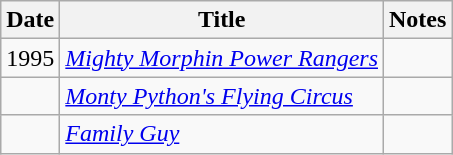<table class="wikitable sortable">
<tr>
<th>Date</th>
<th>Title</th>
<th>Notes</th>
</tr>
<tr>
<td>1995</td>
<td><em><a href='#'>Mighty Morphin Power Rangers</a></em></td>
<td></td>
</tr>
<tr>
<td></td>
<td><em><a href='#'>Monty Python's Flying Circus</a></em></td>
<td></td>
</tr>
<tr>
<td></td>
<td><em><a href='#'>Family Guy</a></em></td>
<td></td>
</tr>
</table>
